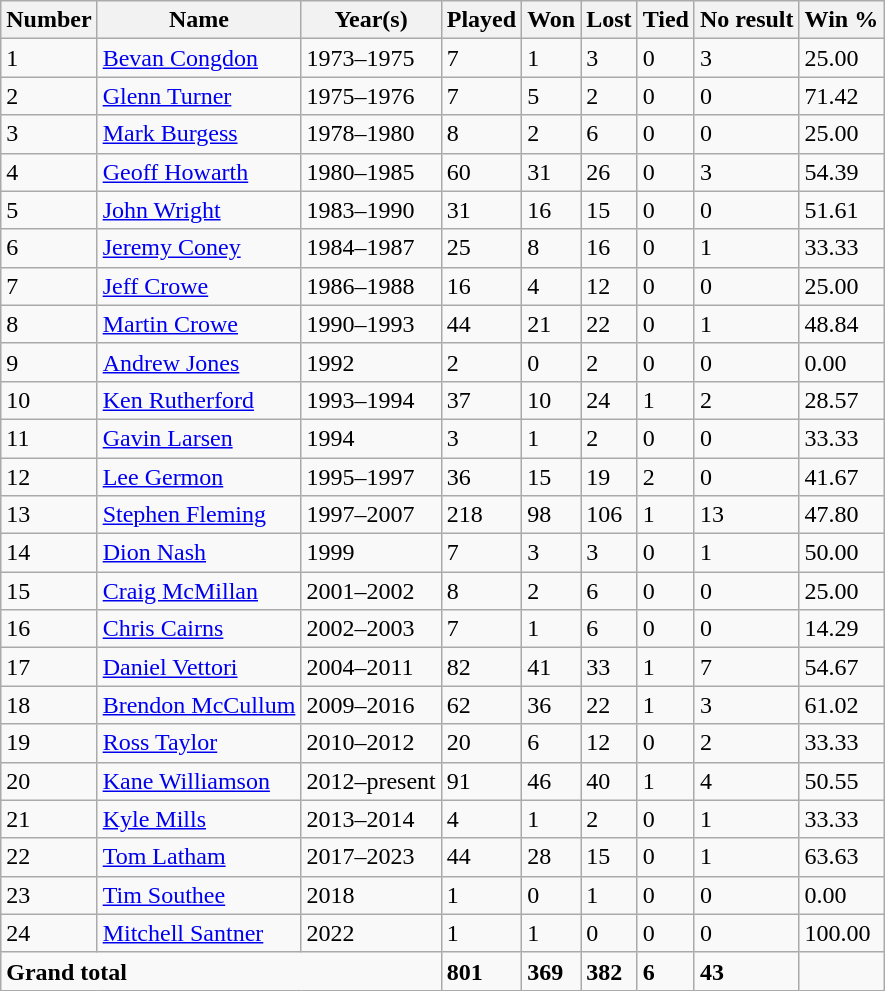<table class="wikitable">
<tr>
<th>Number</th>
<th>Name</th>
<th>Year(s)</th>
<th>Played</th>
<th>Won</th>
<th>Lost</th>
<th>Tied</th>
<th>No result</th>
<th>Win %</th>
</tr>
<tr>
<td>1</td>
<td><a href='#'>Bevan Congdon</a></td>
<td>1973–1975</td>
<td>7</td>
<td>1</td>
<td>3</td>
<td>0</td>
<td>3</td>
<td>25.00</td>
</tr>
<tr>
<td>2</td>
<td><a href='#'>Glenn Turner</a></td>
<td>1975–1976</td>
<td>7</td>
<td>5</td>
<td>2</td>
<td>0</td>
<td>0</td>
<td>71.42</td>
</tr>
<tr>
<td>3</td>
<td><a href='#'>Mark Burgess</a></td>
<td>1978–1980</td>
<td>8</td>
<td>2</td>
<td>6</td>
<td>0</td>
<td>0</td>
<td>25.00</td>
</tr>
<tr>
<td>4</td>
<td><a href='#'>Geoff Howarth</a></td>
<td>1980–1985</td>
<td>60</td>
<td>31</td>
<td>26</td>
<td>0</td>
<td>3</td>
<td>54.39</td>
</tr>
<tr>
<td>5</td>
<td><a href='#'>John Wright</a></td>
<td>1983–1990</td>
<td>31</td>
<td>16</td>
<td>15</td>
<td>0</td>
<td>0</td>
<td>51.61</td>
</tr>
<tr>
<td>6</td>
<td><a href='#'>Jeremy Coney</a></td>
<td>1984–1987</td>
<td>25</td>
<td>8</td>
<td>16</td>
<td>0</td>
<td>1</td>
<td>33.33</td>
</tr>
<tr>
<td>7</td>
<td><a href='#'>Jeff Crowe</a></td>
<td>1986–1988</td>
<td>16</td>
<td>4</td>
<td>12</td>
<td>0</td>
<td>0</td>
<td>25.00</td>
</tr>
<tr>
<td>8</td>
<td><a href='#'>Martin Crowe</a></td>
<td>1990–1993</td>
<td>44</td>
<td>21</td>
<td>22</td>
<td>0</td>
<td>1</td>
<td>48.84</td>
</tr>
<tr>
<td>9</td>
<td><a href='#'>Andrew Jones</a></td>
<td>1992</td>
<td>2</td>
<td>0</td>
<td>2</td>
<td>0</td>
<td>0</td>
<td>0.00</td>
</tr>
<tr>
<td>10</td>
<td><a href='#'>Ken Rutherford</a></td>
<td>1993–1994</td>
<td>37</td>
<td>10</td>
<td>24</td>
<td>1</td>
<td>2</td>
<td>28.57</td>
</tr>
<tr>
<td>11</td>
<td><a href='#'>Gavin Larsen</a></td>
<td>1994</td>
<td>3</td>
<td>1</td>
<td>2</td>
<td>0</td>
<td>0</td>
<td>33.33</td>
</tr>
<tr>
<td>12</td>
<td><a href='#'>Lee Germon</a></td>
<td>1995–1997</td>
<td>36</td>
<td>15</td>
<td>19</td>
<td>2</td>
<td>0</td>
<td>41.67</td>
</tr>
<tr>
<td>13</td>
<td><a href='#'>Stephen Fleming</a></td>
<td>1997–2007</td>
<td>218</td>
<td>98</td>
<td>106</td>
<td>1</td>
<td>13</td>
<td>47.80</td>
</tr>
<tr>
<td>14</td>
<td><a href='#'>Dion Nash</a></td>
<td>1999</td>
<td>7</td>
<td>3</td>
<td>3</td>
<td>0</td>
<td>1</td>
<td>50.00</td>
</tr>
<tr>
<td>15</td>
<td><a href='#'>Craig McMillan</a></td>
<td>2001–2002</td>
<td>8</td>
<td>2</td>
<td>6</td>
<td>0</td>
<td>0</td>
<td>25.00</td>
</tr>
<tr>
<td>16</td>
<td><a href='#'>Chris Cairns</a></td>
<td>2002–2003</td>
<td>7</td>
<td>1</td>
<td>6</td>
<td>0</td>
<td>0</td>
<td>14.29</td>
</tr>
<tr>
<td>17</td>
<td><a href='#'>Daniel Vettori</a></td>
<td>2004–2011</td>
<td>82</td>
<td>41</td>
<td>33</td>
<td>1</td>
<td>7</td>
<td>54.67</td>
</tr>
<tr>
<td>18</td>
<td><a href='#'>Brendon McCullum</a></td>
<td>2009–2016</td>
<td>62</td>
<td>36</td>
<td>22</td>
<td>1</td>
<td>3</td>
<td>61.02</td>
</tr>
<tr>
<td>19</td>
<td><a href='#'>Ross Taylor</a></td>
<td>2010–2012</td>
<td>20</td>
<td>6</td>
<td>12</td>
<td>0</td>
<td>2</td>
<td>33.33</td>
</tr>
<tr>
<td>20</td>
<td><a href='#'>Kane Williamson</a></td>
<td>2012–present</td>
<td>91</td>
<td>46</td>
<td>40</td>
<td>1</td>
<td>4</td>
<td>50.55</td>
</tr>
<tr>
<td>21</td>
<td><a href='#'>Kyle Mills</a></td>
<td>2013–2014</td>
<td>4</td>
<td>1</td>
<td>2</td>
<td>0</td>
<td>1</td>
<td>33.33</td>
</tr>
<tr>
<td>22</td>
<td><a href='#'>Tom Latham</a></td>
<td>2017–2023</td>
<td>44</td>
<td>28</td>
<td>15</td>
<td>0</td>
<td>1</td>
<td>63.63</td>
</tr>
<tr>
<td>23</td>
<td><a href='#'>Tim Southee</a></td>
<td>2018</td>
<td>1</td>
<td>0</td>
<td>1</td>
<td>0</td>
<td>0</td>
<td>0.00</td>
</tr>
<tr>
<td>24</td>
<td><a href='#'>Mitchell Santner</a></td>
<td>2022</td>
<td>1</td>
<td>1</td>
<td>0</td>
<td>0</td>
<td>0</td>
<td>100.00</td>
</tr>
<tr>
<td colspan="3"><strong>Grand total</strong></td>
<td><strong>801</strong></td>
<td><strong>369</strong></td>
<td><strong>382</strong></td>
<td><strong>6</strong></td>
<td><strong>43</strong></td>
<td></td>
</tr>
</table>
